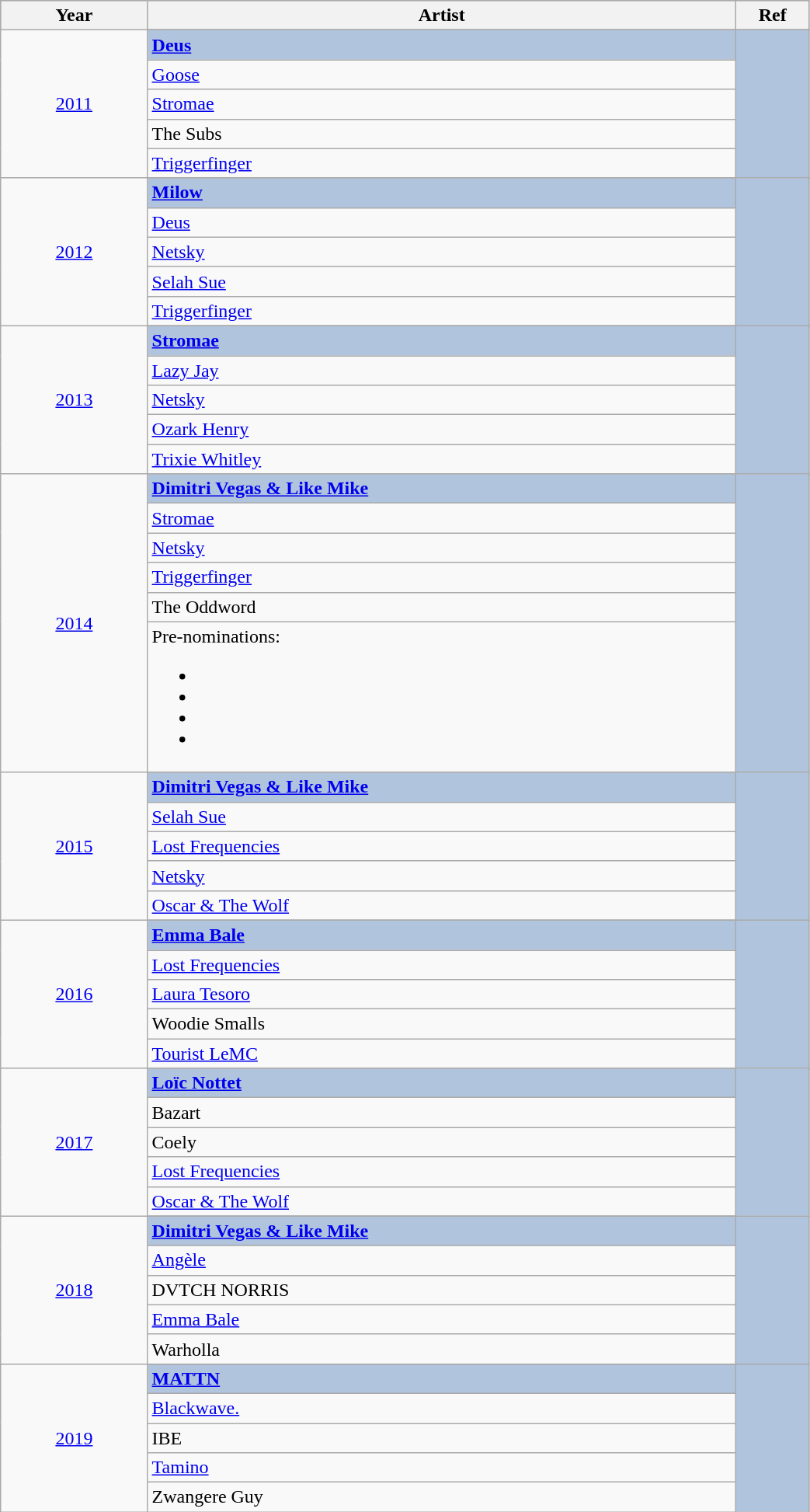<table class="wikitable" style="width:55%;">
<tr style="background:#bebebe;">
<th style="width:10%;">Year</th>
<th style="width:40%;">Artist</th>
<th style="width:5%;">Ref</th>
</tr>
<tr>
<td rowspan="6" align="center"><a href='#'>2011</a></td>
</tr>
<tr style="background:#B0C4DE">
<td><strong><a href='#'>Deus</a></strong></td>
<td rowspan="6" align="center"></td>
</tr>
<tr>
<td><a href='#'>Goose</a></td>
</tr>
<tr>
<td><a href='#'>Stromae</a></td>
</tr>
<tr>
<td>The Subs</td>
</tr>
<tr>
<td><a href='#'>Triggerfinger</a></td>
</tr>
<tr>
<td rowspan="6" align="center"><a href='#'>2012</a></td>
</tr>
<tr style="background:#B0C4DE">
<td><strong><a href='#'>Milow</a></strong></td>
<td rowspan="6" align="center"></td>
</tr>
<tr>
<td><a href='#'>Deus</a></td>
</tr>
<tr>
<td><a href='#'>Netsky</a></td>
</tr>
<tr>
<td><a href='#'>Selah Sue</a></td>
</tr>
<tr>
<td><a href='#'>Triggerfinger</a></td>
</tr>
<tr>
<td rowspan="6" align="center"><a href='#'>2013</a></td>
</tr>
<tr style="background:#B0C4DE">
<td><strong><a href='#'>Stromae</a></strong></td>
<td rowspan="6" align="center"></td>
</tr>
<tr>
<td><a href='#'>Lazy Jay</a></td>
</tr>
<tr>
<td><a href='#'>Netsky</a></td>
</tr>
<tr>
<td><a href='#'>Ozark Henry</a></td>
</tr>
<tr>
<td><a href='#'>Trixie Whitley</a></td>
</tr>
<tr>
<td rowspan="7" align="center"><a href='#'>2014</a></td>
</tr>
<tr style="background:#B0C4DE">
<td><strong><a href='#'>Dimitri Vegas & Like Mike</a></strong></td>
<td rowspan="7" align="center"></td>
</tr>
<tr>
<td><a href='#'>Stromae</a></td>
</tr>
<tr>
<td><a href='#'>Netsky</a></td>
</tr>
<tr>
<td><a href='#'>Triggerfinger</a></td>
</tr>
<tr>
<td>The Oddword</td>
</tr>
<tr>
<td>Pre-nominations:<br><ul><li></li><li></li><li></li><li></li></ul></td>
</tr>
<tr>
<td rowspan="6" align="center"><a href='#'>2015</a></td>
</tr>
<tr style="background:#B0C4DE">
<td><strong><a href='#'>Dimitri Vegas & Like Mike</a></strong></td>
<td rowspan="6" align="center"></td>
</tr>
<tr>
<td><a href='#'>Selah Sue</a></td>
</tr>
<tr>
<td><a href='#'>Lost Frequencies</a></td>
</tr>
<tr>
<td><a href='#'>Netsky</a></td>
</tr>
<tr>
<td><a href='#'>Oscar & The Wolf</a></td>
</tr>
<tr>
<td rowspan="6" align="center"><a href='#'>2016</a></td>
</tr>
<tr style="background:#B0C4DE">
<td><strong><a href='#'>Emma Bale</a></strong></td>
<td rowspan="6" align="center"></td>
</tr>
<tr>
<td><a href='#'>Lost Frequencies</a></td>
</tr>
<tr>
<td><a href='#'>Laura Tesoro</a></td>
</tr>
<tr>
<td>Woodie Smalls</td>
</tr>
<tr>
<td><a href='#'>Tourist LeMC</a></td>
</tr>
<tr>
<td rowspan="6" align="center"><a href='#'>2017</a></td>
</tr>
<tr style="background:#B0C4DE">
<td><strong><a href='#'>Loïc Nottet</a></strong></td>
<td rowspan="6" align="center"></td>
</tr>
<tr>
<td>Bazart</td>
</tr>
<tr>
<td>Coely</td>
</tr>
<tr>
<td><a href='#'>Lost Frequencies</a></td>
</tr>
<tr>
<td><a href='#'>Oscar & The Wolf</a></td>
</tr>
<tr>
<td rowspan="6" align="center"><a href='#'>2018</a></td>
</tr>
<tr style="background:#B0C4DE">
<td><strong><a href='#'>Dimitri Vegas & Like Mike</a></strong></td>
<td rowspan="6" align="center"></td>
</tr>
<tr>
<td><a href='#'>Angèle</a></td>
</tr>
<tr>
<td>DVTCH NORRIS</td>
</tr>
<tr>
<td><a href='#'>Emma Bale</a></td>
</tr>
<tr>
<td>Warholla</td>
</tr>
<tr>
<td rowspan="6" align="center"><a href='#'>2019</a></td>
</tr>
<tr style="background:#B0C4DE">
<td><strong><a href='#'>MATTN</a></strong></td>
<td rowspan="6" align="center"></td>
</tr>
<tr>
<td><a href='#'>Blackwave.</a></td>
</tr>
<tr>
<td>IBE</td>
</tr>
<tr>
<td><a href='#'>Tamino</a></td>
</tr>
<tr>
<td>Zwangere Guy</td>
</tr>
</table>
